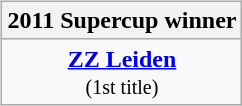<table style="width:100%;">
<tr>
<td valign=top align=right width=33%></td>
<td style="vertical-align:top; align:center; width:33%;"><br><table style="width:100%;">
<tr>
<td style="width=50%;"></td>
<td></td>
<td style="width=50%;"></td>
</tr>
</table>
<br><table class=wikitable style="text-align:center; margin:auto">
<tr>
<th>2011 Supercup winner</th>
</tr>
<tr>
<td><strong><a href='#'>ZZ Leiden</a></strong><br><small>(1st title)</small></td>
</tr>
</table>
</td>
<td style="vertical-align:top; align:left; width:33%;"></td>
</tr>
</table>
